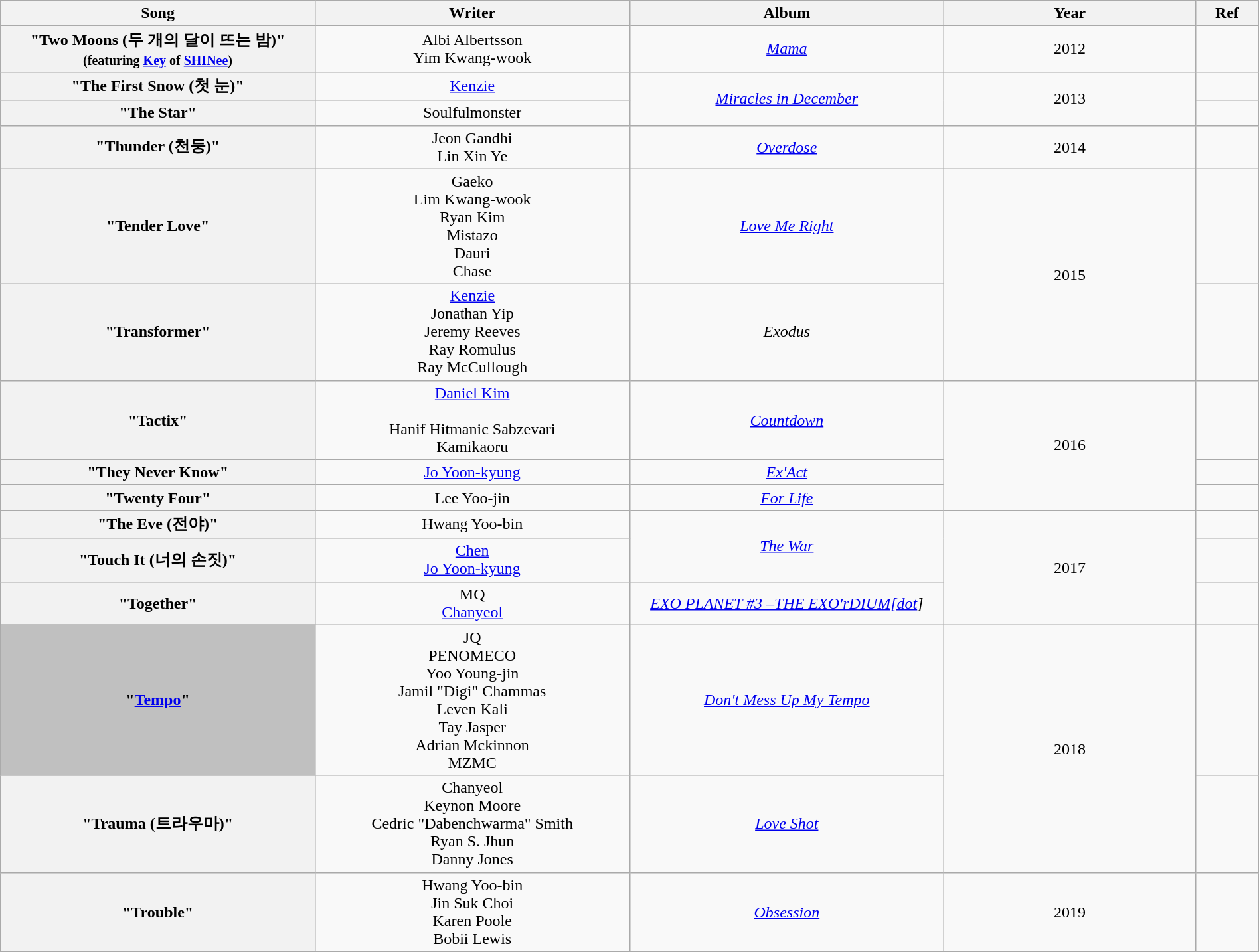<table class="wikitable" style="text-align:center; width:100%">
<tr>
<th style="width:25%">Song</th>
<th style="width:25%">Writer</th>
<th style="width:25%">Album</th>
<th style="width:20%">Year</th>
<th style="width:5%">Ref</th>
</tr>
<tr>
<th scope="row">"Two Moons (두 개의 달이 뜨는 밤)" <small>(featuring <a href='#'>Key</a> of <a href='#'>SHINee</a>)</small></th>
<td>Albi Albertsson<br>Yim Kwang-wook</td>
<td><em><a href='#'>Mama</a></em></td>
<td>2012</td>
<td></td>
</tr>
<tr>
<th scope="row">"The First Snow (첫 눈)"</th>
<td><a href='#'>Kenzie</a></td>
<td rowspan="2"><em><a href='#'>Miracles in December</a></em></td>
<td rowspan="2">2013</td>
<td></td>
</tr>
<tr>
<th scope="row">"The Star"</th>
<td>Soulfulmonster</td>
<td></td>
</tr>
<tr>
<th scope="row">"Thunder (천둥)"</th>
<td>Jeon Gandhi<br>Lin Xin Ye</td>
<td><em><a href='#'>Overdose</a></em></td>
<td>2014</td>
<td></td>
</tr>
<tr>
<th scope="row">"Tender Love"</th>
<td>Gaeko<br> Lim Kwang-wook<br> Ryan Kim<br> Mistazo<br> Dauri<br> Chase</td>
<td><em><a href='#'>Love Me Right</a></em></td>
<td rowspan="2">2015</td>
<td></td>
</tr>
<tr>
<th scope="row">"Transformer"</th>
<td><a href='#'>Kenzie</a><br> Jonathan Yip<br> Jeremy Reeves<br> Ray Romulus<br> Ray McCullough</td>
<td><em>Exodus</em></td>
<td></td>
</tr>
<tr>
<th scope="row">"Tactix"</th>
<td><a href='#'>Daniel Kim</a><br><br>Hanif Hitmanic Sabzevari<br>
Kamikaoru<br></td>
<td><em><a href='#'>Countdown</a></em></td>
<td rowspan="3">2016</td>
<td></td>
</tr>
<tr>
<th scope="row">"They Never Know"</th>
<td><a href='#'>Jo Yoon-kyung</a></td>
<td><em><a href='#'>Ex'Act</a></em></td>
<td></td>
</tr>
<tr>
<th scope="row">"Twenty Four"</th>
<td>Lee Yoo-jin</td>
<td><em><a href='#'>For Life</a></em></td>
<td></td>
</tr>
<tr>
<th scope="row">"The Eve (전야)"</th>
<td>Hwang Yoo-bin</td>
<td rowspan="2"><em><a href='#'>The War</a></em></td>
<td rowspan="3">2017</td>
<td></td>
</tr>
<tr>
<th scope="row">"Touch It (너의 손짓)"</th>
<td><a href='#'>Chen</a><br><a href='#'>Jo Yoon-kyung</a></td>
<td></td>
</tr>
<tr>
<th scope="row">"Together"</th>
<td>MQ<br><a href='#'>Chanyeol</a></td>
<td><em><a href='#'>EXO PLANET #3 –THE EXO'rDIUM[dot</a>]</em></td>
<td></td>
</tr>
<tr>
<th scope="row" style="background-color:#C0C0C0">"<a href='#'>Tempo</a>" </th>
<td>JQ<br>PENOMECO<br>Yoo Young-jin<br>Jamil "Digi" Chammas<br>Leven Kali<br>Tay Jasper<br>Adrian Mckinnon<br>MZMC</td>
<td><em><a href='#'>Don't Mess Up My Tempo</a></em></td>
<td rowspan="2">2018</td>
<td></td>
</tr>
<tr>
<th scope="row">"Trauma (트라우마)"</th>
<td>Chanyeol<br>Keynon Moore<br>Cedric "Dabenchwarma" Smith<br>Ryan S. Jhun<br>Danny Jones</td>
<td><em><a href='#'>Love Shot</a></em></td>
<td></td>
</tr>
<tr>
<th scope="row">"Trouble"</th>
<td>Hwang Yoo-bin<br>Jin Suk Choi<br>Karen Poole<br>Bobii Lewis</td>
<td><em><a href='#'>Obsession</a></em></td>
<td>2019</td>
<td></td>
</tr>
<tr>
</tr>
</table>
